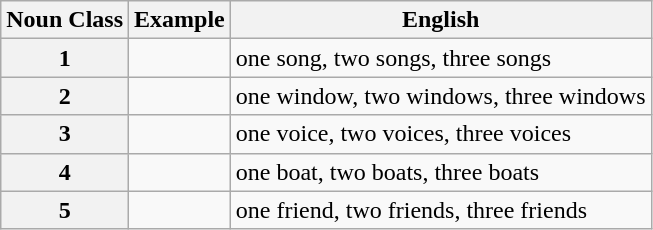<table class="wikitable">
<tr>
<th>Noun Class</th>
<th>Example</th>
<th>English</th>
</tr>
<tr>
<th>1</th>
<td></td>
<td>one song, two songs, three songs</td>
</tr>
<tr>
<th>2</th>
<td></td>
<td>one window, two windows, three windows</td>
</tr>
<tr>
<th>3</th>
<td></td>
<td>one voice, two voices, three voices</td>
</tr>
<tr>
<th>4</th>
<td></td>
<td>one boat, two boats, three boats</td>
</tr>
<tr>
<th>5</th>
<td></td>
<td>one friend, two friends, three friends</td>
</tr>
</table>
